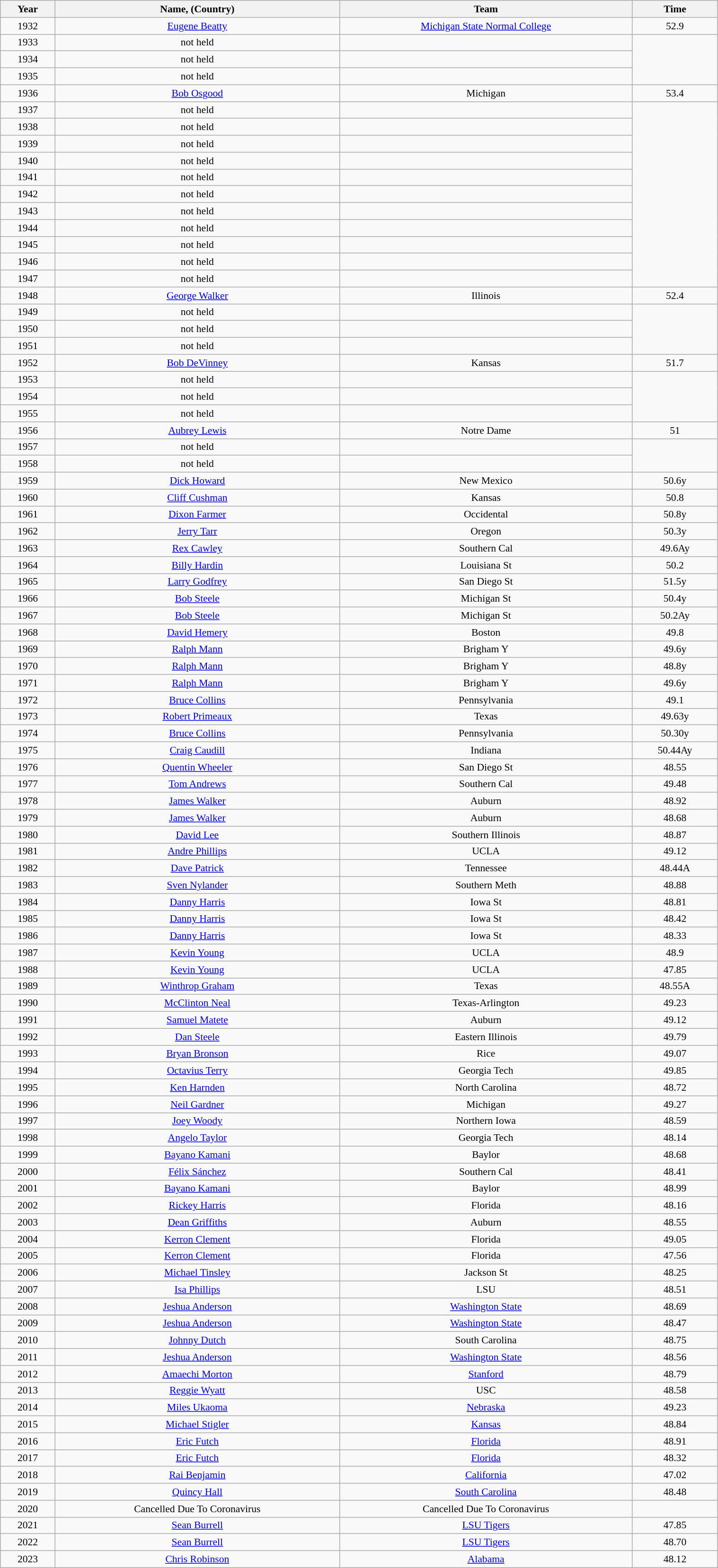<table class="wikitable sortable" style="font-size:90%; width: 80%; text-align: center;">
<tr>
<th>Year</th>
<th>Name, (Country)</th>
<th>Team</th>
<th>Time</th>
</tr>
<tr>
<td>1932</td>
<td><a href='#'>Eugene Beatty</a></td>
<td><a href='#'>Michigan State Normal College</a></td>
<td>52.9</td>
</tr>
<tr>
<td>1933</td>
<td>not held</td>
<td></td>
</tr>
<tr>
<td>1934</td>
<td>not held</td>
<td></td>
</tr>
<tr>
<td>1935</td>
<td>not held</td>
<td></td>
</tr>
<tr>
<td>1936</td>
<td><a href='#'>Bob Osgood</a></td>
<td>Michigan</td>
<td>53.4</td>
</tr>
<tr>
<td>1937</td>
<td>not held</td>
<td></td>
</tr>
<tr>
<td>1938</td>
<td>not held</td>
<td></td>
</tr>
<tr>
<td>1939</td>
<td>not held</td>
<td></td>
</tr>
<tr>
<td>1940</td>
<td>not held</td>
<td></td>
</tr>
<tr>
<td>1941</td>
<td>not held</td>
<td></td>
</tr>
<tr>
<td>1942</td>
<td>not held</td>
<td></td>
</tr>
<tr>
<td>1943</td>
<td>not held</td>
<td></td>
</tr>
<tr>
<td>1944</td>
<td>not held</td>
<td></td>
</tr>
<tr>
<td>1945</td>
<td>not held</td>
<td></td>
</tr>
<tr>
<td>1946</td>
<td>not held</td>
<td></td>
</tr>
<tr>
<td>1947</td>
<td>not held</td>
<td></td>
</tr>
<tr>
<td>1948</td>
<td><a href='#'>George Walker</a></td>
<td>Illinois</td>
<td>52.4</td>
</tr>
<tr>
<td>1949</td>
<td>not held</td>
<td></td>
</tr>
<tr>
<td>1950</td>
<td>not held</td>
<td></td>
</tr>
<tr>
<td>1951</td>
<td>not held</td>
<td></td>
</tr>
<tr>
<td>1952</td>
<td><a href='#'>Bob DeVinney</a></td>
<td>Kansas</td>
<td>51.7</td>
</tr>
<tr>
<td>1953</td>
<td>not held</td>
<td></td>
</tr>
<tr>
<td>1954</td>
<td>not held</td>
<td></td>
</tr>
<tr>
<td>1955</td>
<td>not held</td>
<td></td>
</tr>
<tr>
<td>1956</td>
<td><a href='#'>Aubrey Lewis</a></td>
<td>Notre Dame</td>
<td>51</td>
</tr>
<tr>
<td>1957</td>
<td>not held</td>
<td></td>
</tr>
<tr>
<td>1958</td>
<td>not held</td>
<td></td>
</tr>
<tr>
<td>1959</td>
<td><a href='#'>Dick Howard</a></td>
<td>New Mexico</td>
<td>50.6y</td>
</tr>
<tr>
<td>1960</td>
<td><a href='#'>Cliff Cushman</a></td>
<td>Kansas</td>
<td>50.8</td>
</tr>
<tr>
<td>1961</td>
<td><a href='#'>Dixon Farmer</a></td>
<td>Occidental</td>
<td>50.8y</td>
</tr>
<tr>
<td>1962</td>
<td><a href='#'>Jerry Tarr</a></td>
<td>Oregon</td>
<td>50.3y</td>
</tr>
<tr>
<td>1963</td>
<td><a href='#'>Rex Cawley</a></td>
<td>Southern Cal</td>
<td>49.6Ay</td>
</tr>
<tr>
<td>1964</td>
<td><a href='#'>Billy Hardin</a></td>
<td>Louisiana St</td>
<td>50.2</td>
</tr>
<tr>
<td>1965</td>
<td><a href='#'>Larry Godfrey</a></td>
<td>San Diego St</td>
<td>51.5y</td>
</tr>
<tr>
<td>1966</td>
<td><a href='#'>Bob Steele</a></td>
<td>Michigan St</td>
<td>50.4y</td>
</tr>
<tr>
<td>1967</td>
<td><a href='#'>Bob Steele</a></td>
<td>Michigan St</td>
<td>50.2Ay</td>
</tr>
<tr>
<td>1968</td>
<td><a href='#'>David Hemery</a> </td>
<td>Boston</td>
<td>49.8</td>
</tr>
<tr>
<td>1969</td>
<td><a href='#'>Ralph Mann</a></td>
<td>Brigham Y</td>
<td>49.6y</td>
</tr>
<tr>
<td>1970</td>
<td><a href='#'>Ralph Mann</a></td>
<td>Brigham Y</td>
<td>48.8y</td>
</tr>
<tr>
<td>1971</td>
<td><a href='#'>Ralph Mann</a></td>
<td>Brigham Y</td>
<td>49.6y</td>
</tr>
<tr>
<td>1972</td>
<td><a href='#'>Bruce Collins</a></td>
<td>Pennsylvania</td>
<td>49.1</td>
</tr>
<tr>
<td>1973</td>
<td><a href='#'>Robert Primeaux</a></td>
<td>Texas</td>
<td>49.63y</td>
</tr>
<tr>
<td>1974</td>
<td><a href='#'>Bruce Collins</a></td>
<td>Pennsylvania</td>
<td>50.30y</td>
</tr>
<tr>
<td>1975</td>
<td><a href='#'>Craig Caudill</a></td>
<td>Indiana</td>
<td>50.44Ay</td>
</tr>
<tr>
<td>1976</td>
<td><a href='#'>Quentin Wheeler</a></td>
<td>San Diego St</td>
<td>48.55</td>
</tr>
<tr>
<td>1977</td>
<td><a href='#'>Tom Andrews</a></td>
<td>Southern Cal</td>
<td>49.48</td>
</tr>
<tr>
<td>1978</td>
<td><a href='#'>James Walker</a></td>
<td>Auburn</td>
<td>48.92</td>
</tr>
<tr>
<td>1979</td>
<td><a href='#'>James Walker</a></td>
<td>Auburn</td>
<td>48.68</td>
</tr>
<tr>
<td>1980</td>
<td><a href='#'>David Lee</a></td>
<td>Southern Illinois</td>
<td>48.87</td>
</tr>
<tr>
<td>1981</td>
<td><a href='#'>Andre Phillips</a></td>
<td>UCLA</td>
<td>49.12</td>
</tr>
<tr>
<td>1982</td>
<td><a href='#'>Dave Patrick</a></td>
<td>Tennessee</td>
<td>48.44A</td>
</tr>
<tr>
<td>1983</td>
<td><a href='#'>Sven Nylander</a> </td>
<td>Southern Meth</td>
<td>48.88</td>
</tr>
<tr>
<td>1984</td>
<td><a href='#'>Danny Harris</a></td>
<td>Iowa St</td>
<td>48.81</td>
</tr>
<tr>
<td>1985</td>
<td><a href='#'>Danny Harris</a></td>
<td>Iowa St</td>
<td>48.42</td>
</tr>
<tr>
<td>1986</td>
<td><a href='#'>Danny Harris</a></td>
<td>Iowa St</td>
<td>48.33</td>
</tr>
<tr>
<td>1987</td>
<td><a href='#'>Kevin Young</a></td>
<td>UCLA</td>
<td>48.9</td>
</tr>
<tr>
<td>1988</td>
<td><a href='#'>Kevin Young</a></td>
<td>UCLA</td>
<td>47.85</td>
</tr>
<tr>
<td>1989</td>
<td><a href='#'>Winthrop Graham</a> </td>
<td>Texas</td>
<td>48.55A</td>
</tr>
<tr>
<td>1990</td>
<td><a href='#'>McClinton Neal</a></td>
<td>Texas-Arlington</td>
<td>49.23</td>
</tr>
<tr>
<td>1991</td>
<td><a href='#'>Samuel Matete</a> </td>
<td>Auburn</td>
<td>49.12</td>
</tr>
<tr>
<td>1992</td>
<td><a href='#'>Dan Steele</a></td>
<td>Eastern Illinois</td>
<td>49.79</td>
</tr>
<tr>
<td>1993</td>
<td><a href='#'>Bryan Bronson</a></td>
<td>Rice</td>
<td>49.07</td>
</tr>
<tr>
<td>1994</td>
<td><a href='#'>Octavius Terry</a></td>
<td>Georgia Tech</td>
<td>49.85</td>
</tr>
<tr>
<td>1995</td>
<td><a href='#'>Ken Harnden</a> </td>
<td>North Carolina</td>
<td>48.72</td>
</tr>
<tr>
<td>1996</td>
<td><a href='#'>Neil Gardner</a> </td>
<td>Michigan</td>
<td>49.27</td>
</tr>
<tr>
<td>1997</td>
<td><a href='#'>Joey Woody</a></td>
<td>Northern Iowa</td>
<td>48.59</td>
</tr>
<tr>
<td>1998</td>
<td><a href='#'>Angelo Taylor</a></td>
<td>Georgia Tech</td>
<td>48.14</td>
</tr>
<tr>
<td>1999</td>
<td><a href='#'>Bayano Kamani</a> </td>
<td>Baylor</td>
<td>48.68</td>
</tr>
<tr>
<td>2000</td>
<td><a href='#'>Félix Sánchez</a> </td>
<td>Southern Cal</td>
<td>48.41</td>
</tr>
<tr>
<td>2001</td>
<td><a href='#'>Bayano Kamani</a> </td>
<td>Baylor</td>
<td>48.99</td>
</tr>
<tr>
<td>2002</td>
<td><a href='#'>Rickey Harris</a></td>
<td>Florida</td>
<td>48.16</td>
</tr>
<tr>
<td>2003</td>
<td><a href='#'>Dean Griffiths</a> </td>
<td>Auburn</td>
<td>48.55</td>
</tr>
<tr>
<td>2004</td>
<td><a href='#'>Kerron Clement</a></td>
<td>Florida</td>
<td>49.05</td>
</tr>
<tr>
<td>2005</td>
<td><a href='#'>Kerron Clement</a></td>
<td>Florida</td>
<td>47.56</td>
</tr>
<tr>
<td>2006</td>
<td><a href='#'>Michael Tinsley</a></td>
<td>Jackson St</td>
<td>48.25</td>
</tr>
<tr>
<td>2007</td>
<td><a href='#'>Isa Phillips</a> </td>
<td>LSU</td>
<td>48.51</td>
</tr>
<tr>
<td>2008</td>
<td><a href='#'>Jeshua Anderson</a></td>
<td><a href='#'>Washington State</a></td>
<td>48.69</td>
</tr>
<tr>
<td>2009</td>
<td><a href='#'>Jeshua Anderson</a></td>
<td><a href='#'>Washington State</a></td>
<td>48.47</td>
</tr>
<tr>
<td>2010</td>
<td><a href='#'>Johnny Dutch</a></td>
<td>South Carolina</td>
<td>48.75</td>
</tr>
<tr>
<td>2011</td>
<td><a href='#'>Jeshua Anderson</a></td>
<td><a href='#'>Washington State</a></td>
<td>48.56</td>
</tr>
<tr>
<td>2012</td>
<td><a href='#'>Amaechi Morton</a></td>
<td><a href='#'>Stanford</a></td>
<td>48.79</td>
</tr>
<tr>
<td>2013</td>
<td><a href='#'>Reggie Wyatt</a></td>
<td>USC</td>
<td>48.58</td>
</tr>
<tr>
<td>2014</td>
<td><a href='#'>Miles Ukaoma</a> </td>
<td><a href='#'>Nebraska</a></td>
<td>49.23</td>
</tr>
<tr>
<td>2015</td>
<td><a href='#'>Michael Stigler</a></td>
<td><a href='#'>Kansas</a></td>
<td>48.84</td>
</tr>
<tr>
<td>2016</td>
<td><a href='#'>Eric Futch</a></td>
<td><a href='#'>Florida</a></td>
<td>48.91</td>
</tr>
<tr>
<td>2017</td>
<td><a href='#'>Eric Futch</a></td>
<td><a href='#'>Florida</a></td>
<td>48.32</td>
</tr>
<tr>
<td>2018</td>
<td><a href='#'>Rai Benjamin</a></td>
<td><a href='#'>California</a></td>
<td>47.02</td>
</tr>
<tr>
<td>2019</td>
<td><a href='#'>Quincy Hall</a></td>
<td><a href='#'>South Carolina</a></td>
<td>48.48</td>
</tr>
<tr>
<td>2020</td>
<td>Cancelled Due To Coronavirus</td>
<td>Cancelled Due To Coronavirus</td>
<td></td>
</tr>
<tr>
<td>2021</td>
<td><a href='#'>Sean Burrell</a></td>
<td><a href='#'>LSU Tigers</a></td>
<td>47.85</td>
</tr>
<tr>
<td>2022</td>
<td><a href='#'>Sean Burrell</a></td>
<td><a href='#'>LSU Tigers</a></td>
<td>48.70</td>
</tr>
<tr>
<td>2023</td>
<td><a href='#'>Chris Robinson</a></td>
<td><a href='#'>Alabama</a></td>
<td>48.12</td>
</tr>
</table>
